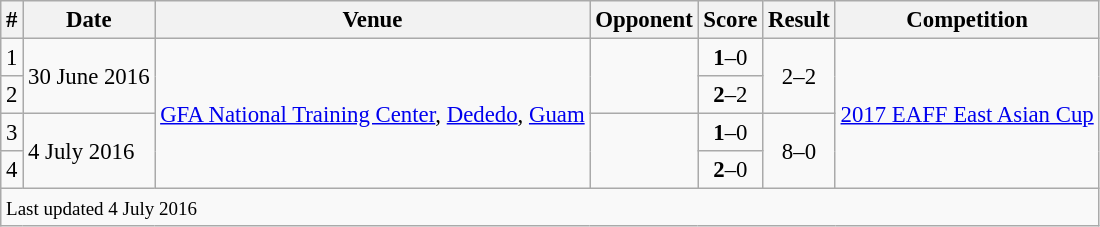<table class="wikitable" style="font-size:95%">
<tr>
<th>#</th>
<th>Date</th>
<th>Venue</th>
<th>Opponent</th>
<th>Score</th>
<th>Result</th>
<th>Competition</th>
</tr>
<tr>
<td>1</td>
<td rowspan=2>30 June 2016</td>
<td rowspan=4><a href='#'>GFA National Training Center</a>, <a href='#'>Dededo</a>, <a href='#'>Guam</a></td>
<td rowspan=2></td>
<td style="text-align:center;"><strong>1</strong>–0</td>
<td rowspan=2 style="text-align:center;">2–2</td>
<td rowspan=4><a href='#'>2017 EAFF East Asian Cup</a></td>
</tr>
<tr>
<td>2</td>
<td style="text-align:center;"><strong>2</strong>–2</td>
</tr>
<tr>
<td>3</td>
<td rowspan=2>4 July 2016</td>
<td rowspan=2></td>
<td style="text-align:center;"><strong>1</strong>–0</td>
<td rowspan=2 style="text-align:center;">8–0</td>
</tr>
<tr>
<td>4</td>
<td style="text-align:center;"><strong>2</strong>–0</td>
</tr>
<tr>
<td colspan="7"><small>Last updated 4 July 2016</small></td>
</tr>
</table>
